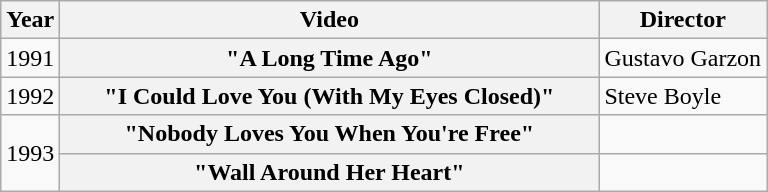<table class="wikitable plainrowheaders">
<tr>
<th>Year</th>
<th style="width:22em;">Video</th>
<th>Director</th>
</tr>
<tr>
<td>1991</td>
<th scope="row">"A Long Time Ago"</th>
<td>Gustavo Garzon</td>
</tr>
<tr>
<td>1992</td>
<th scope="row">"I Could Love You (With My Eyes Closed)"</th>
<td>Steve Boyle</td>
</tr>
<tr>
<td rowspan="2">1993</td>
<th scope="row">"Nobody Loves You When You're Free"</th>
<td></td>
</tr>
<tr>
<th scope="row">"Wall Around Her Heart"</th>
<td></td>
</tr>
</table>
